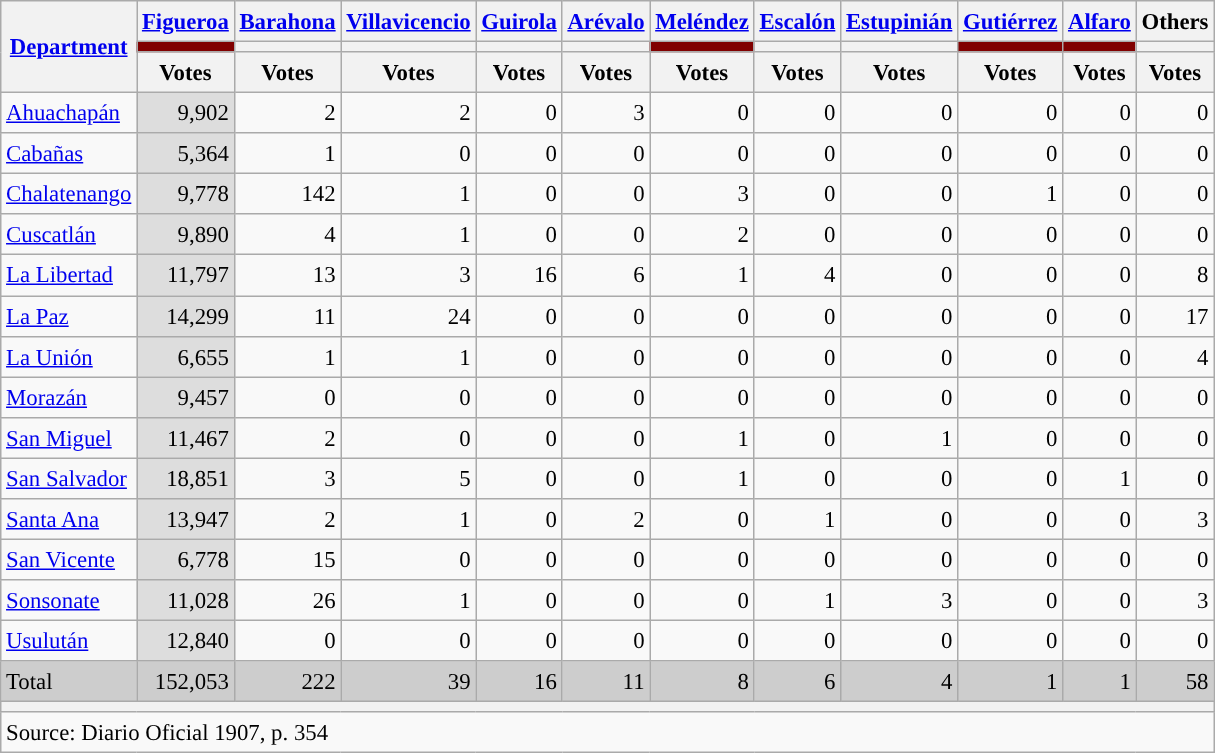<table class="wikitable sortable" style="text-align:right; font-size:95%; line-height:20px;">
<tr>
<th rowspan="3"><a href='#'>Department</a></th>
<th width="30px" class="unsortable"><a href='#'>Figueroa</a></th>
<th width="30px" class="unsortable"><a href='#'>Barahona</a></th>
<th width="30px" class="unsortable"><a href='#'>Villavicencio</a></th>
<th width="30px" class="unsortable"><a href='#'>Guirola</a></th>
<th width="30px" class="unsortable"><a href='#'>Arévalo</a></th>
<th width="30px" class="unsortable"><a href='#'>Meléndez</a></th>
<th width="30px" class="unsortable"><a href='#'>Escalón</a></th>
<th width="30px" class="unsortable"><a href='#'>Estupinián</a></th>
<th width="30px" class="unsortable"><a href='#'>Gutiérrez</a></th>
<th width="30px" class="unsortable"><a href='#'>Alfaro</a></th>
<th width="30px" class="unsortable">Others</th>
</tr>
<tr>
<th style="background:#800000"></th>
<th style="background:"></th>
<th style="background:"></th>
<th style="background:"></th>
<th style="background:"></th>
<th style="background:#800000"></th>
<th style="background:"></th>
<th style="background:"></th>
<th style="background:#800000"></th>
<th style="background:#800000"></th>
<th style="background:"></th>
</tr>
<tr>
<th data-sort-type="number">Votes</th>
<th data-sort-type="number">Votes</th>
<th data-sort-type="number">Votes</th>
<th data-sort-type="number">Votes</th>
<th data-sort-type="number">Votes</th>
<th data-sort-type="number">Votes</th>
<th data-sort-type="number">Votes</th>
<th data-sort-type="number">Votes</th>
<th data-sort-type="number">Votes</th>
<th data-sort-type="number">Votes</th>
<th data-sort-type="number">Votes</th>
</tr>
<tr>
<td align="left"><a href='#'>Ahuachapán</a></td>
<td style="background:#DDD">9,902</td>
<td>2</td>
<td>2</td>
<td>0</td>
<td>3</td>
<td>0</td>
<td>0</td>
<td>0</td>
<td>0</td>
<td>0</td>
<td>0</td>
</tr>
<tr>
<td align="left"><a href='#'>Cabañas</a></td>
<td style="background:#DDD">5,364</td>
<td>1</td>
<td>0</td>
<td>0</td>
<td>0</td>
<td>0</td>
<td>0</td>
<td>0</td>
<td>0</td>
<td>0</td>
<td>0</td>
</tr>
<tr>
<td align="left"><a href='#'>Chalatenango</a></td>
<td style="background:#DDD">9,778</td>
<td>142</td>
<td>1</td>
<td>0</td>
<td>0</td>
<td>3</td>
<td>0</td>
<td>0</td>
<td>1</td>
<td>0</td>
<td>0</td>
</tr>
<tr>
<td align="left"><a href='#'>Cuscatlán</a></td>
<td style="background:#DDD">9,890</td>
<td>4</td>
<td>1</td>
<td>0</td>
<td>0</td>
<td>2</td>
<td>0</td>
<td>0</td>
<td>0</td>
<td>0</td>
<td>0</td>
</tr>
<tr>
<td align="left"><a href='#'>La Libertad</a></td>
<td style="background:#DDD">11,797</td>
<td>13</td>
<td>3</td>
<td>16</td>
<td>6</td>
<td>1</td>
<td>4</td>
<td>0</td>
<td>0</td>
<td>0</td>
<td>8</td>
</tr>
<tr>
<td align="left"><a href='#'>La Paz</a></td>
<td style="background:#DDD">14,299</td>
<td>11</td>
<td>24</td>
<td>0</td>
<td>0</td>
<td>0</td>
<td>0</td>
<td>0</td>
<td>0</td>
<td>0</td>
<td>17</td>
</tr>
<tr>
<td align="left"><a href='#'>La Unión</a></td>
<td style="background:#DDD">6,655</td>
<td>1</td>
<td>1</td>
<td>0</td>
<td>0</td>
<td>0</td>
<td>0</td>
<td>0</td>
<td>0</td>
<td>0</td>
<td>4</td>
</tr>
<tr>
<td align="left"><a href='#'>Morazán</a></td>
<td style="background:#DDD">9,457</td>
<td>0</td>
<td>0</td>
<td>0</td>
<td>0</td>
<td>0</td>
<td>0</td>
<td>0</td>
<td>0</td>
<td>0</td>
<td>0</td>
</tr>
<tr>
<td align="left"><a href='#'>San Miguel</a></td>
<td style="background:#DDD">11,467</td>
<td>2</td>
<td>0</td>
<td>0</td>
<td>0</td>
<td>1</td>
<td>0</td>
<td>1</td>
<td>0</td>
<td>0</td>
<td>0</td>
</tr>
<tr>
<td align="left"><a href='#'>San Salvador</a></td>
<td style="background:#DDD">18,851</td>
<td>3</td>
<td>5</td>
<td>0</td>
<td>0</td>
<td>1</td>
<td>0</td>
<td>0</td>
<td>0</td>
<td>1</td>
<td>0</td>
</tr>
<tr>
<td align="left"><a href='#'>Santa Ana</a></td>
<td style="background:#DDD">13,947</td>
<td>2</td>
<td>1</td>
<td>0</td>
<td>2</td>
<td>0</td>
<td>1</td>
<td>0</td>
<td>0</td>
<td>0</td>
<td>3</td>
</tr>
<tr>
<td align="left"><a href='#'>San Vicente</a></td>
<td style="background:#DDD">6,778</td>
<td>15</td>
<td>0</td>
<td>0</td>
<td>0</td>
<td>0</td>
<td>0</td>
<td>0</td>
<td>0</td>
<td>0</td>
<td>0</td>
</tr>
<tr>
<td align="left"><a href='#'>Sonsonate</a></td>
<td style="background:#DDD">11,028</td>
<td>26</td>
<td>1</td>
<td>0</td>
<td>0</td>
<td>0</td>
<td>1</td>
<td>3</td>
<td>0</td>
<td>0</td>
<td>3</td>
</tr>
<tr>
<td align="left"><a href='#'>Usulután</a></td>
<td style="background:#DDD">12,840</td>
<td>0</td>
<td>0</td>
<td>0</td>
<td>0</td>
<td>0</td>
<td>0</td>
<td>0</td>
<td>0</td>
<td>0</td>
<td>0</td>
</tr>
<tr style="background:#CDCDCD;">
<td align="left">Total</td>
<td>152,053</td>
<td>222</td>
<td>39</td>
<td>16</td>
<td>11</td>
<td>8</td>
<td>6</td>
<td>4</td>
<td>1</td>
<td>1</td>
<td>58</td>
</tr>
<tr>
<th colspan="12"></th>
</tr>
<tr>
<th style="text-align:left; font-weight:normal; background:#F9F9F9" colspan="12">Source: Diario Oficial 1907, p. 354</th>
</tr>
</table>
